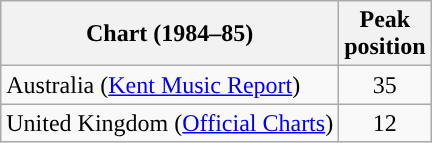<table class="wikitable">
<tr>
<th scope="col">Chart (1984–85)</th>
<th>Peak<br>position</th>
</tr>
<tr>
<td>Australia (<a href='#'>Kent Music Report</a>)</td>
<td style="text-align:center;">35</td>
</tr>
<tr>
<td>United Kingdom (<a href='#'>Official Charts</a>)</td>
<td style="text-align:center;">12</td>
</tr>
</table>
